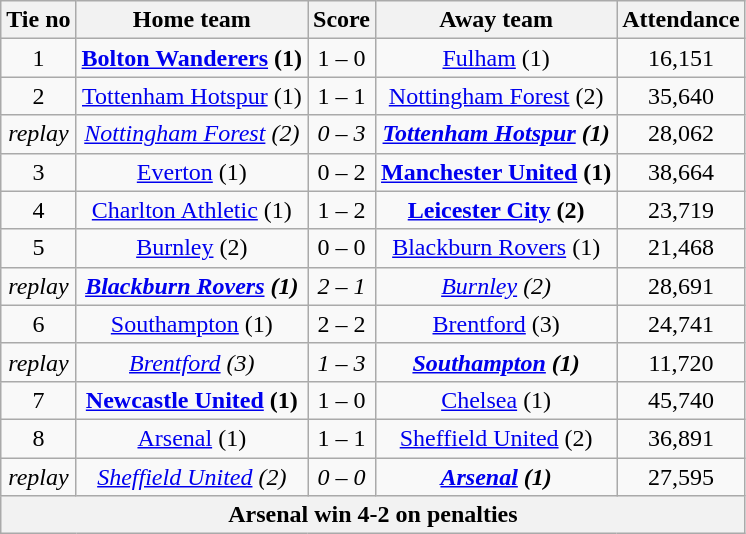<table class="wikitable" style="text-align: center">
<tr>
<th>Tie no</th>
<th>Home team</th>
<th>Score</th>
<th>Away team</th>
<th>Attendance</th>
</tr>
<tr>
<td>1</td>
<td><strong><a href='#'>Bolton Wanderers</a> (1)</strong></td>
<td>1 – 0</td>
<td><a href='#'>Fulham</a> (1)</td>
<td>16,151</td>
</tr>
<tr>
<td>2</td>
<td><a href='#'>Tottenham Hotspur</a> (1)</td>
<td>1 – 1</td>
<td><a href='#'>Nottingham Forest</a> (2)</td>
<td>35,640</td>
</tr>
<tr>
<td><em>replay</em></td>
<td><em><a href='#'>Nottingham Forest</a> (2)</em></td>
<td><em>0 – 3</em></td>
<td><strong><em><a href='#'>Tottenham Hotspur</a> (1)</em></strong></td>
<td>28,062</td>
</tr>
<tr>
<td>3</td>
<td><a href='#'>Everton</a> (1)</td>
<td>0 – 2</td>
<td><strong><a href='#'>Manchester United</a> (1)</strong></td>
<td>38,664</td>
</tr>
<tr>
<td>4</td>
<td><a href='#'>Charlton Athletic</a> (1)</td>
<td>1 – 2</td>
<td><strong><a href='#'>Leicester City</a> (2)</strong></td>
<td>23,719</td>
</tr>
<tr>
<td>5</td>
<td><a href='#'>Burnley</a> (2)</td>
<td>0 – 0</td>
<td><a href='#'>Blackburn Rovers</a> (1)</td>
<td>21,468</td>
</tr>
<tr>
<td><em>replay</em></td>
<td><strong><em><a href='#'>Blackburn Rovers</a> (1)</em></strong></td>
<td><em>2 – 1</em></td>
<td><em><a href='#'>Burnley</a> (2)</em></td>
<td>28,691</td>
</tr>
<tr>
<td>6</td>
<td><a href='#'>Southampton</a> (1)</td>
<td>2 – 2</td>
<td><a href='#'>Brentford</a> (3)</td>
<td>24,741</td>
</tr>
<tr>
<td><em>replay</em></td>
<td><em><a href='#'>Brentford</a> (3)</em></td>
<td><em>1 – 3</em></td>
<td><strong><em><a href='#'>Southampton</a> (1)</em></strong></td>
<td>11,720</td>
</tr>
<tr>
<td>7</td>
<td><strong><a href='#'>Newcastle United</a> (1)</strong></td>
<td>1 – 0</td>
<td><a href='#'>Chelsea</a> (1)</td>
<td>45,740</td>
</tr>
<tr>
<td>8</td>
<td><a href='#'>Arsenal</a> (1)</td>
<td>1 – 1</td>
<td><a href='#'>Sheffield United</a> (2)</td>
<td>36,891</td>
</tr>
<tr>
<td><em>replay</em></td>
<td><em><a href='#'>Sheffield United</a> (2)</em></td>
<td><em>0 – 0</em></td>
<td><strong><em><a href='#'>Arsenal</a> (1)</em></strong></td>
<td>27,595</td>
</tr>
<tr>
<th colspan=5>Arsenal win 4-2 on penalties</th>
</tr>
</table>
